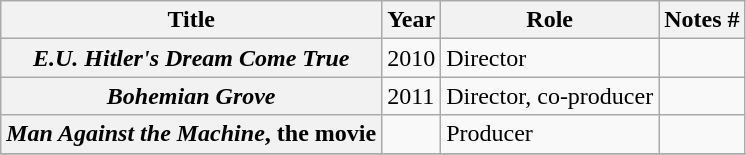<table class="wikitable plainrowheaders sortable">
<tr>
<th scope="col">Title</th>
<th scope="col">Year</th>
<th scope="col">Role</th>
<th scope="col" class="unsortable">Notes #</th>
</tr>
<tr>
<th scope="row"><em>E.U. Hitler's Dream Come True</em></th>
<td>2010</td>
<td>Director</td>
<td></td>
</tr>
<tr>
<th scope="row"><em>Bohemian Grove</em></th>
<td>2011</td>
<td>Director, co-producer</td>
<td></td>
</tr>
<tr>
<th scope="row"><em>Man Against the Machine</em>, the movie</th>
<td></td>
<td>Producer</td>
<td></td>
</tr>
<tr>
</tr>
</table>
